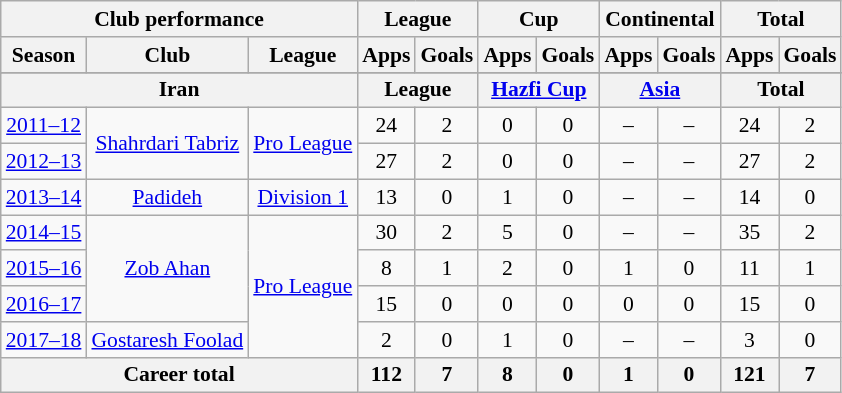<table class="wikitable" style="font-size:90%; text-align:center;">
<tr>
<th colspan=3>Club performance</th>
<th colspan=2>League</th>
<th colspan=2>Cup</th>
<th colspan=2>Continental</th>
<th colspan=2>Total</th>
</tr>
<tr>
<th>Season</th>
<th>Club</th>
<th>League</th>
<th>Apps</th>
<th>Goals</th>
<th>Apps</th>
<th>Goals</th>
<th>Apps</th>
<th>Goals</th>
<th>Apps</th>
<th>Goals</th>
</tr>
<tr>
</tr>
<tr>
<th colspan=3>Iran</th>
<th colspan=2>League</th>
<th colspan=2><a href='#'>Hazfi Cup</a></th>
<th colspan=2><a href='#'>Asia</a></th>
<th colspan=2>Total</th>
</tr>
<tr>
<td><a href='#'>2011–12</a></td>
<td rowspan="2"><a href='#'>Shahrdari Tabriz</a></td>
<td rowspan="2"><a href='#'>Pro League</a></td>
<td>24</td>
<td>2</td>
<td>0</td>
<td>0</td>
<td>–</td>
<td>–</td>
<td>24</td>
<td>2</td>
</tr>
<tr>
<td><a href='#'>2012–13</a></td>
<td>27</td>
<td>2</td>
<td>0</td>
<td>0</td>
<td>–</td>
<td>–</td>
<td>27</td>
<td>2</td>
</tr>
<tr>
<td><a href='#'>2013–14</a></td>
<td><a href='#'>Padideh</a></td>
<td><a href='#'>Division 1</a></td>
<td>13</td>
<td>0</td>
<td>1</td>
<td>0</td>
<td>–</td>
<td>–</td>
<td>14</td>
<td>0</td>
</tr>
<tr>
<td><a href='#'>2014–15</a></td>
<td rowspan="3"><a href='#'>Zob Ahan</a></td>
<td rowspan="4"><a href='#'>Pro League</a></td>
<td>30</td>
<td>2</td>
<td>5</td>
<td>0</td>
<td>–</td>
<td>–</td>
<td>35</td>
<td>2</td>
</tr>
<tr>
<td><a href='#'>2015–16</a></td>
<td>8</td>
<td>1</td>
<td>2</td>
<td>0</td>
<td>1</td>
<td>0</td>
<td>11</td>
<td>1</td>
</tr>
<tr>
<td><a href='#'>2016–17</a></td>
<td>15</td>
<td>0</td>
<td>0</td>
<td>0</td>
<td>0</td>
<td>0</td>
<td>15</td>
<td>0</td>
</tr>
<tr>
<td><a href='#'>2017–18</a></td>
<td><a href='#'>Gostaresh Foolad</a></td>
<td>2</td>
<td>0</td>
<td>1</td>
<td>0</td>
<td>–</td>
<td>–</td>
<td>3</td>
<td>0</td>
</tr>
<tr>
<th colspan=3>Career total</th>
<th>112</th>
<th>7</th>
<th>8</th>
<th>0</th>
<th>1</th>
<th>0</th>
<th>121</th>
<th>7</th>
</tr>
</table>
